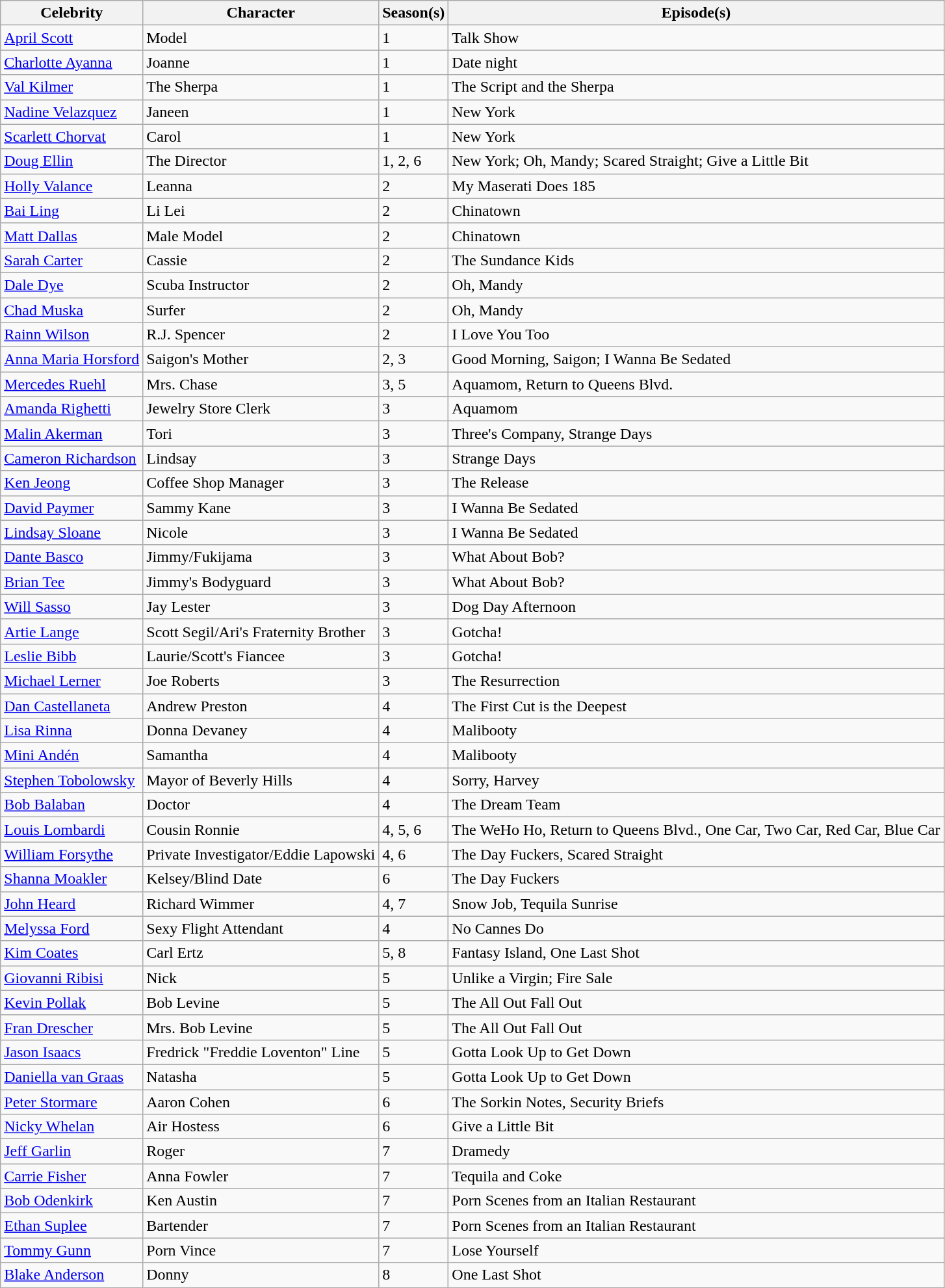<table class="wikitable sortable">
<tr>
<th>Celebrity</th>
<th>Character</th>
<th>Season(s)</th>
<th>Episode(s)</th>
</tr>
<tr>
<td><a href='#'>April Scott</a></td>
<td>Model</td>
<td>1</td>
<td>Talk Show</td>
</tr>
<tr>
<td><a href='#'>Charlotte Ayanna</a></td>
<td>Joanne</td>
<td>1</td>
<td>Date night</td>
</tr>
<tr>
<td><a href='#'>Val Kilmer</a></td>
<td>The Sherpa</td>
<td>1</td>
<td>The Script and the Sherpa</td>
</tr>
<tr>
<td><a href='#'>Nadine Velazquez</a></td>
<td>Janeen</td>
<td>1</td>
<td>New York</td>
</tr>
<tr>
<td><a href='#'>Scarlett Chorvat</a></td>
<td>Carol</td>
<td>1</td>
<td>New York</td>
</tr>
<tr>
<td><a href='#'>Doug Ellin</a></td>
<td>The Director</td>
<td>1, 2, 6</td>
<td>New York; Oh, Mandy; Scared Straight; Give a Little Bit</td>
</tr>
<tr>
<td><a href='#'>Holly Valance</a></td>
<td>Leanna</td>
<td>2</td>
<td>My Maserati Does 185</td>
</tr>
<tr>
<td><a href='#'>Bai Ling</a></td>
<td>Li Lei</td>
<td>2</td>
<td>Chinatown</td>
</tr>
<tr>
<td><a href='#'>Matt Dallas</a></td>
<td>Male Model</td>
<td>2</td>
<td>Chinatown</td>
</tr>
<tr>
<td><a href='#'>Sarah Carter</a></td>
<td>Cassie</td>
<td>2</td>
<td>The Sundance Kids</td>
</tr>
<tr>
<td><a href='#'>Dale Dye</a></td>
<td>Scuba Instructor</td>
<td>2</td>
<td>Oh, Mandy</td>
</tr>
<tr>
<td><a href='#'>Chad Muska</a></td>
<td>Surfer</td>
<td>2</td>
<td>Oh, Mandy</td>
</tr>
<tr>
<td><a href='#'>Rainn Wilson</a></td>
<td>R.J. Spencer</td>
<td>2</td>
<td>I Love You Too</td>
</tr>
<tr>
<td><a href='#'>Anna Maria Horsford</a></td>
<td>Saigon's Mother</td>
<td>2, 3</td>
<td>Good Morning, Saigon; I Wanna Be Sedated</td>
</tr>
<tr>
<td><a href='#'>Mercedes Ruehl</a></td>
<td>Mrs. Chase</td>
<td>3, 5</td>
<td>Aquamom, Return to Queens Blvd.</td>
</tr>
<tr>
<td><a href='#'>Amanda Righetti</a></td>
<td>Jewelry Store Clerk</td>
<td>3</td>
<td>Aquamom</td>
</tr>
<tr>
<td><a href='#'>Malin Akerman</a></td>
<td>Tori</td>
<td>3</td>
<td>Three's Company, Strange Days</td>
</tr>
<tr>
<td><a href='#'>Cameron Richardson</a></td>
<td>Lindsay</td>
<td>3</td>
<td>Strange Days</td>
</tr>
<tr>
<td><a href='#'>Ken Jeong</a></td>
<td>Coffee Shop Manager</td>
<td>3</td>
<td>The Release</td>
</tr>
<tr>
<td><a href='#'>David Paymer</a></td>
<td>Sammy Kane</td>
<td>3</td>
<td>I Wanna Be Sedated</td>
</tr>
<tr>
<td><a href='#'>Lindsay Sloane</a></td>
<td>Nicole</td>
<td>3</td>
<td>I Wanna Be Sedated</td>
</tr>
<tr>
<td><a href='#'>Dante Basco</a></td>
<td>Jimmy/Fukijama</td>
<td>3</td>
<td>What About Bob?</td>
</tr>
<tr>
<td><a href='#'>Brian Tee</a></td>
<td>Jimmy's Bodyguard</td>
<td>3</td>
<td>What About Bob?</td>
</tr>
<tr>
<td><a href='#'>Will Sasso</a></td>
<td>Jay Lester</td>
<td>3</td>
<td>Dog Day Afternoon</td>
</tr>
<tr>
<td><a href='#'>Artie Lange</a></td>
<td>Scott Segil/Ari's Fraternity Brother</td>
<td>3</td>
<td>Gotcha!</td>
</tr>
<tr>
<td><a href='#'>Leslie Bibb</a></td>
<td>Laurie/Scott's Fiancee</td>
<td>3</td>
<td>Gotcha!</td>
</tr>
<tr>
<td><a href='#'>Michael Lerner</a></td>
<td>Joe Roberts</td>
<td>3</td>
<td>The Resurrection</td>
</tr>
<tr>
<td><a href='#'>Dan Castellaneta</a></td>
<td>Andrew Preston</td>
<td>4</td>
<td>The First Cut is the Deepest</td>
</tr>
<tr>
<td><a href='#'>Lisa Rinna</a></td>
<td>Donna Devaney</td>
<td>4</td>
<td>Malibooty</td>
</tr>
<tr>
<td><a href='#'>Mini Andén</a></td>
<td>Samantha</td>
<td>4</td>
<td>Malibooty</td>
</tr>
<tr>
<td><a href='#'>Stephen Tobolowsky</a></td>
<td>Mayor of Beverly Hills</td>
<td>4</td>
<td>Sorry, Harvey</td>
</tr>
<tr>
<td><a href='#'>Bob Balaban</a></td>
<td>Doctor</td>
<td>4</td>
<td>The Dream Team</td>
</tr>
<tr>
<td><a href='#'>Louis Lombardi</a></td>
<td>Cousin Ronnie</td>
<td>4, 5, 6</td>
<td>The WeHo Ho, Return to Queens Blvd., One Car, Two Car, Red Car, Blue Car</td>
</tr>
<tr>
<td><a href='#'>William Forsythe</a></td>
<td>Private Investigator/Eddie Lapowski</td>
<td>4, 6</td>
<td>The Day Fuckers, Scared Straight</td>
</tr>
<tr>
<td><a href='#'>Shanna Moakler</a></td>
<td>Kelsey/Blind Date</td>
<td>6</td>
<td>The Day Fuckers</td>
</tr>
<tr>
<td><a href='#'>John Heard</a></td>
<td>Richard Wimmer</td>
<td>4, 7</td>
<td>Snow Job, Tequila Sunrise</td>
</tr>
<tr>
<td><a href='#'>Melyssa Ford</a></td>
<td>Sexy Flight Attendant</td>
<td>4</td>
<td>No Cannes Do</td>
</tr>
<tr>
<td><a href='#'>Kim Coates</a></td>
<td>Carl Ertz</td>
<td>5, 8</td>
<td>Fantasy Island, One Last Shot</td>
</tr>
<tr>
<td><a href='#'>Giovanni Ribisi</a></td>
<td>Nick</td>
<td>5</td>
<td>Unlike a Virgin; Fire Sale</td>
</tr>
<tr>
<td><a href='#'>Kevin Pollak</a></td>
<td>Bob Levine</td>
<td>5</td>
<td>The All Out Fall Out</td>
</tr>
<tr>
<td><a href='#'>Fran Drescher</a></td>
<td>Mrs. Bob Levine</td>
<td>5</td>
<td>The All Out Fall Out</td>
</tr>
<tr>
<td><a href='#'>Jason Isaacs</a></td>
<td>Fredrick "Freddie Loventon" Line</td>
<td>5</td>
<td>Gotta Look Up to Get Down</td>
</tr>
<tr>
<td><a href='#'>Daniella van Graas</a></td>
<td>Natasha</td>
<td>5</td>
<td>Gotta Look Up to Get Down</td>
</tr>
<tr>
<td><a href='#'>Peter Stormare</a></td>
<td>Aaron Cohen</td>
<td>6</td>
<td>The Sorkin Notes, Security Briefs</td>
</tr>
<tr>
<td><a href='#'>Nicky Whelan</a></td>
<td>Air Hostess</td>
<td>6</td>
<td>Give a Little Bit</td>
</tr>
<tr>
<td><a href='#'>Jeff Garlin</a></td>
<td>Roger</td>
<td>7</td>
<td>Dramedy</td>
</tr>
<tr>
<td><a href='#'>Carrie Fisher</a></td>
<td>Anna Fowler</td>
<td>7</td>
<td>Tequila and Coke</td>
</tr>
<tr>
<td><a href='#'>Bob Odenkirk</a></td>
<td>Ken Austin</td>
<td>7</td>
<td>Porn Scenes from an Italian Restaurant</td>
</tr>
<tr>
<td><a href='#'>Ethan Suplee</a></td>
<td>Bartender</td>
<td>7</td>
<td>Porn Scenes from an Italian Restaurant</td>
</tr>
<tr>
<td><a href='#'>Tommy Gunn</a></td>
<td>Porn Vince</td>
<td>7</td>
<td>Lose Yourself</td>
</tr>
<tr>
<td><a href='#'>Blake Anderson</a></td>
<td>Donny</td>
<td>8</td>
<td>One Last Shot</td>
</tr>
</table>
